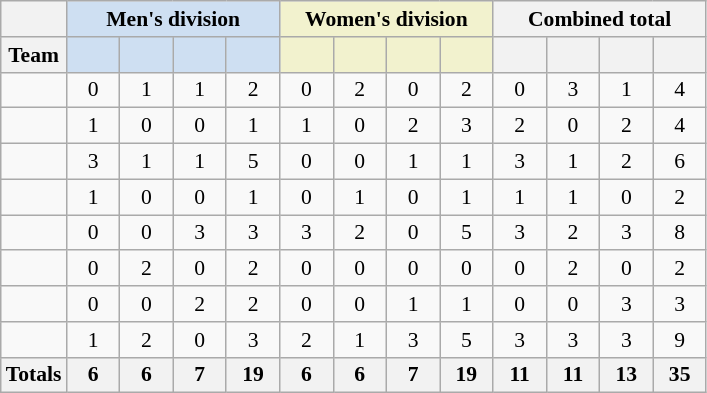<table class="wikitable sortable" style="margin-top:0; text-align:center; font-size:90%;">
<tr>
<th></th>
<th style="background-color:#cedff2;" colspan="4">Men's division</th>
<th style="background-color:#f2f2ce;" colspan="4">Women's division</th>
<th align="center" colspan="5">Combined total</th>
</tr>
<tr>
<th>Team</th>
<th style="background-color:#cedff2; width:2em;"></th>
<th style="background-color:#cedff2; width:2em;"></th>
<th style="background-color:#cedff2; width:2em;"></th>
<th style="background-color:#cedff2; width:2em;"></th>
<th style="background-color:#f2f2ce; width:2em;"></th>
<th style="background-color:#f2f2ce; width:2em;"></th>
<th style="background-color:#f2f2ce; width:2em;"></th>
<th style="background-color:#f2f2ce; width:2em;"></th>
<th style="width:2em;"></th>
<th style="width:2em;"></th>
<th style="width:2em;"></th>
<th style="width:2em;"></th>
</tr>
<tr>
<td align="left"></td>
<td>0</td>
<td>1</td>
<td>1</td>
<td>2</td>
<td>0</td>
<td>2</td>
<td>0</td>
<td>2</td>
<td>0</td>
<td>3</td>
<td>1</td>
<td>4</td>
</tr>
<tr>
<td align="left"></td>
<td>1</td>
<td>0</td>
<td>0</td>
<td>1</td>
<td>1</td>
<td>0</td>
<td>2</td>
<td>3</td>
<td>2</td>
<td>0</td>
<td>2</td>
<td>4</td>
</tr>
<tr>
<td align="left"></td>
<td>3</td>
<td>1</td>
<td>1</td>
<td>5</td>
<td>0</td>
<td>0</td>
<td>1</td>
<td>1</td>
<td>3</td>
<td>1</td>
<td>2</td>
<td>6</td>
</tr>
<tr>
<td align="left"></td>
<td>1</td>
<td>0</td>
<td>0</td>
<td>1</td>
<td>0</td>
<td>1</td>
<td>0</td>
<td>1</td>
<td>1</td>
<td>1</td>
<td>0</td>
<td>2</td>
</tr>
<tr>
<td align="left"></td>
<td>0</td>
<td>0</td>
<td>3</td>
<td>3</td>
<td>3</td>
<td>2</td>
<td>0</td>
<td>5</td>
<td>3</td>
<td>2</td>
<td>3</td>
<td>8</td>
</tr>
<tr>
<td align="left"></td>
<td>0</td>
<td>2</td>
<td>0</td>
<td>2</td>
<td>0</td>
<td>0</td>
<td>0</td>
<td>0</td>
<td>0</td>
<td>2</td>
<td>0</td>
<td>2</td>
</tr>
<tr>
<td align="left"></td>
<td>0</td>
<td>0</td>
<td>2</td>
<td>2</td>
<td>0</td>
<td>0</td>
<td>1</td>
<td>1</td>
<td>0</td>
<td>0</td>
<td>3</td>
<td>3</td>
</tr>
<tr>
<td align="left"></td>
<td>1</td>
<td>2</td>
<td>0</td>
<td>3</td>
<td>2</td>
<td>1</td>
<td>3</td>
<td>5</td>
<td>3</td>
<td>3</td>
<td>3</td>
<td>9</td>
</tr>
<tr class="sortbottom">
<th>Totals</th>
<th>6</th>
<th>6</th>
<th>7</th>
<th>19</th>
<th>6</th>
<th>6</th>
<th>7</th>
<th>19</th>
<th>11</th>
<th>11</th>
<th>13</th>
<th>35</th>
</tr>
</table>
